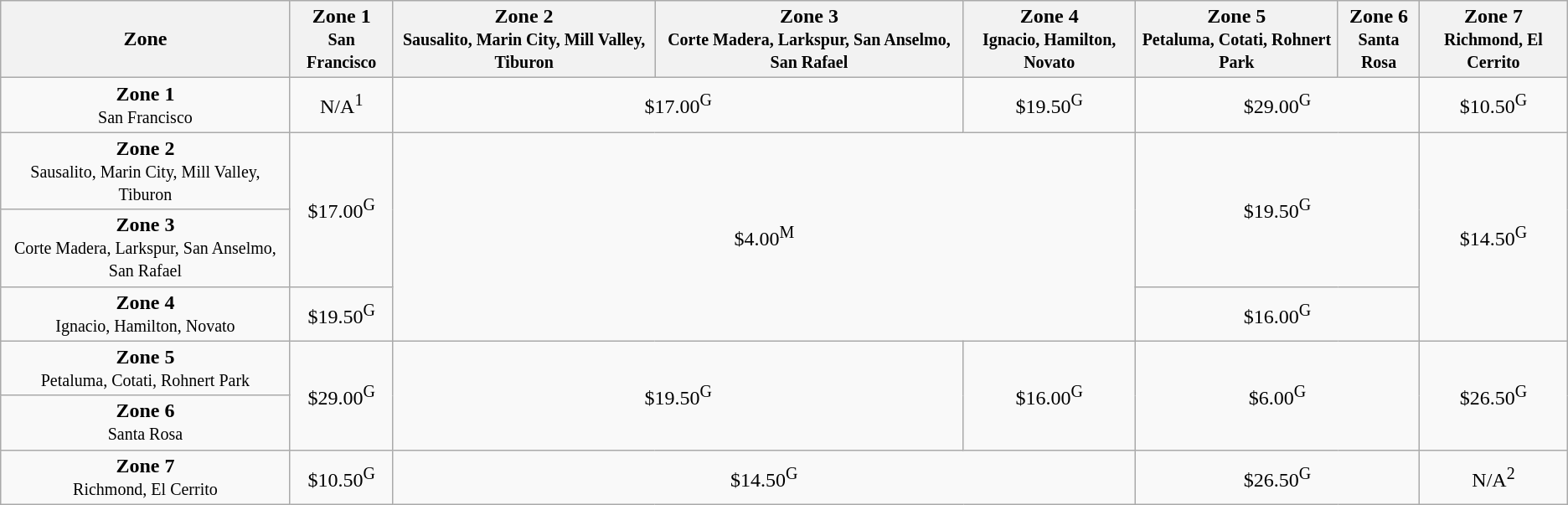<table class="wikitable" style="text-align:center">
<tr>
<th><strong>Zone</strong></th>
<th>Zone 1<br><small>San Francisco</small></th>
<th>Zone 2<br><small>Sausalito, Marin City, Mill Valley, Tiburon</small></th>
<th>Zone 3<br><small>Corte Madera, Larkspur, San Anselmo, San Rafael</small></th>
<th>Zone 4<br><small>Ignacio, Hamilton, Novato</small></th>
<th>Zone 5<br><small>Petaluma, Cotati, Rohnert Park</small></th>
<th>Zone 6<br><small>Santa Rosa</small></th>
<th>Zone 7<br><small>Richmond, El Cerrito</small></th>
</tr>
<tr>
<td><strong>Zone 1</strong><br><small>San Francisco</small></td>
<td>N/A<sup>1</sup></td>
<td colspan="2">$17.00<sup>G</sup></td>
<td>$19.50<sup>G</sup></td>
<td colspan="2">$29.00<sup>G</sup></td>
<td>$10.50<sup>G</sup></td>
</tr>
<tr>
<td><strong>Zone 2</strong><br><small>Sausalito, Marin City, Mill Valley, Tiburon</small></td>
<td rowspan="2">$17.00<sup>G</sup></td>
<td colspan="3" rowspan="3">$4.00<sup>M</sup></td>
<td colspan="2" rowspan="2">$19.50<sup>G</sup></td>
<td rowspan="3">$14.50<sup>G</sup></td>
</tr>
<tr>
<td><strong>Zone 3</strong><br><small>Corte Madera, Larkspur, San Anselmo, San Rafael</small></td>
</tr>
<tr>
<td><strong>Zone 4</strong><br><small>Ignacio, Hamilton, Novato</small></td>
<td>$19.50<sup>G</sup></td>
<td colspan="2">$16.00<sup>G</sup></td>
</tr>
<tr>
<td><strong>Zone 5</strong><br><small>Petaluma, Cotati, Rohnert Park</small></td>
<td rowspan="2">$29.00<sup>G</sup></td>
<td colspan="2" rowspan="2">$19.50<sup>G</sup></td>
<td rowspan="2">$16.00<sup>G</sup></td>
<td colspan="2" rowspan="2">$6.00<sup>G</sup></td>
<td rowspan="2">$26.50<sup>G</sup></td>
</tr>
<tr>
<td><strong>Zone 6</strong><br><small>Santa Rosa</small></td>
</tr>
<tr>
<td><strong>Zone 7</strong><br><small>Richmond, El Cerrito</small></td>
<td>$10.50<sup>G</sup></td>
<td colspan="3">$14.50<sup>G</sup></td>
<td colspan="2">$26.50<sup>G</sup></td>
<td>N/A<sup>2</sup></td>
</tr>
</table>
